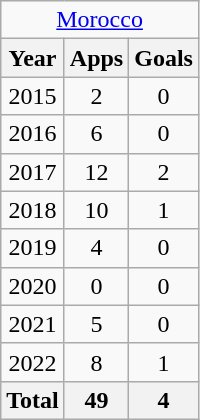<table class="wikitable" style="text-align:center">
<tr>
<td colspan="3"><a href='#'>Morocco</a></td>
</tr>
<tr>
<th>Year</th>
<th>Apps</th>
<th>Goals</th>
</tr>
<tr>
<td>2015</td>
<td>2</td>
<td>0</td>
</tr>
<tr>
<td>2016</td>
<td>6</td>
<td>0</td>
</tr>
<tr>
<td>2017</td>
<td>12</td>
<td>2</td>
</tr>
<tr>
<td>2018</td>
<td>10</td>
<td>1</td>
</tr>
<tr>
<td>2019</td>
<td>4</td>
<td>0</td>
</tr>
<tr>
<td>2020</td>
<td>0</td>
<td>0</td>
</tr>
<tr>
<td>2021</td>
<td>5</td>
<td>0</td>
</tr>
<tr>
<td>2022</td>
<td>8</td>
<td>1</td>
</tr>
<tr>
<th>Total</th>
<th>49</th>
<th>4</th>
</tr>
</table>
